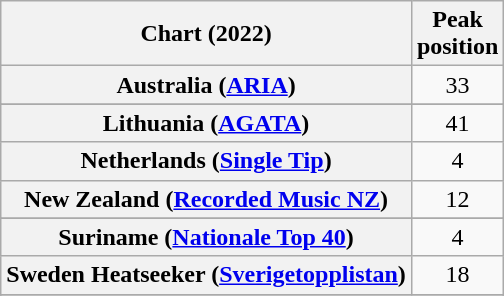<table class="wikitable sortable plainrowheaders" style="text-align:center">
<tr>
<th scope="col">Chart (2022)</th>
<th scope="col">Peak<br>position</th>
</tr>
<tr>
<th scope="row">Australia (<a href='#'>ARIA</a>)</th>
<td>33</td>
</tr>
<tr>
</tr>
<tr>
</tr>
<tr>
</tr>
<tr>
<th scope="row">Lithuania (<a href='#'>AGATA</a>)</th>
<td>41</td>
</tr>
<tr>
<th scope="row">Netherlands (<a href='#'>Single Tip</a>)</th>
<td>4</td>
</tr>
<tr>
<th scope="row">New Zealand (<a href='#'>Recorded Music NZ</a>)</th>
<td>12</td>
</tr>
<tr>
</tr>
<tr>
</tr>
<tr>
<th scope="row">Suriname (<a href='#'>Nationale Top 40</a>)</th>
<td>4</td>
</tr>
<tr>
<th scope="row">Sweden Heatseeker (<a href='#'>Sverigetopplistan</a>)</th>
<td>18</td>
</tr>
<tr>
</tr>
<tr>
</tr>
<tr>
</tr>
<tr>
</tr>
</table>
